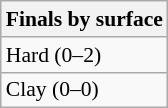<table class=wikitable style=font-size:90%>
<tr>
<th>Finals by surface</th>
</tr>
<tr>
<td>Hard (0–2)</td>
</tr>
<tr>
<td>Clay (0–0)</td>
</tr>
</table>
